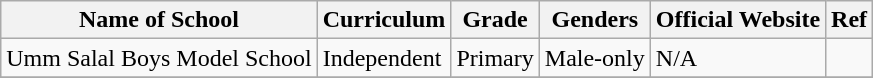<table class="wikitable">
<tr>
<th>Name of School</th>
<th>Curriculum</th>
<th>Grade</th>
<th>Genders</th>
<th>Official Website</th>
<th>Ref</th>
</tr>
<tr>
<td>Umm Salal Boys Model School</td>
<td>Independent</td>
<td>Primary</td>
<td>Male-only</td>
<td>N/A</td>
<td></td>
</tr>
<tr>
</tr>
</table>
